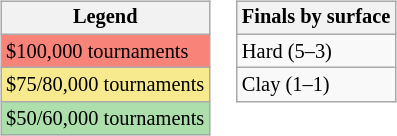<table>
<tr valign=top>
<td><br><table class="wikitable" style="font-size:85%;">
<tr>
<th>Legend</th>
</tr>
<tr style="background:#f88379;">
<td>$100,000 tournaments</td>
</tr>
<tr style="background:#f7e98e;">
<td>$75/80,000 tournaments</td>
</tr>
<tr style="background:#addfad;">
<td>$50/60,000 tournaments</td>
</tr>
</table>
</td>
<td><br><table class="wikitable" style="font-size:85%;">
<tr>
<th>Finals by surface</th>
</tr>
<tr>
<td>Hard (5–3)</td>
</tr>
<tr>
<td>Clay (1–1)</td>
</tr>
</table>
</td>
</tr>
</table>
